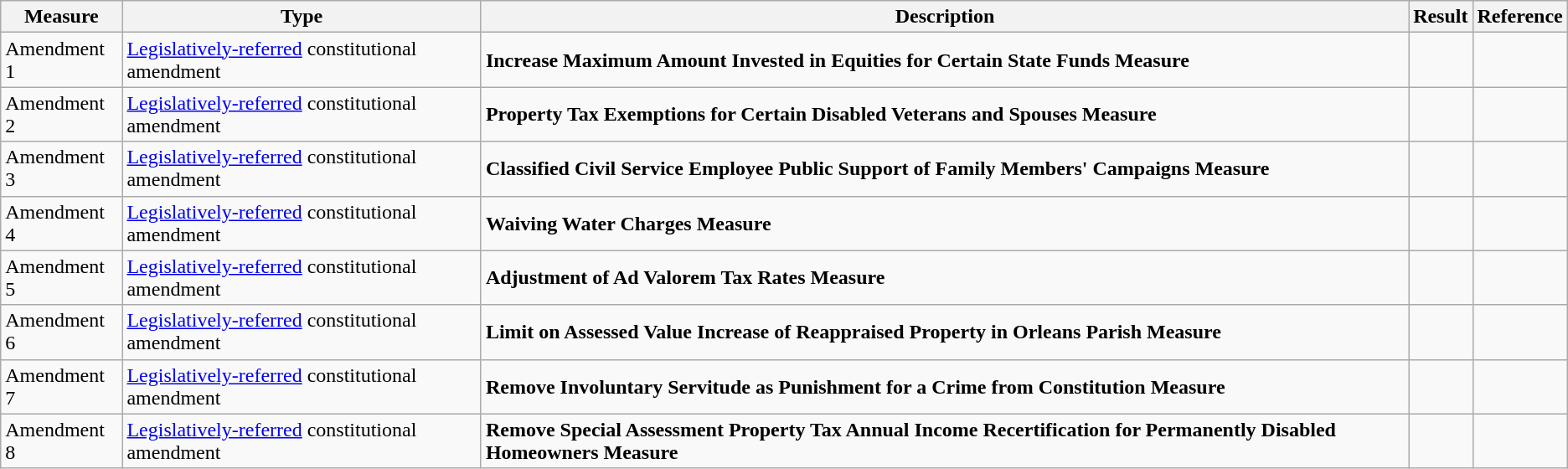<table class="wikitable">
<tr>
<th>Measure</th>
<th>Type</th>
<th>Description</th>
<th>Result</th>
<th>Reference</th>
</tr>
<tr>
<td>Amendment 1</td>
<td><a href='#'>Legislatively-referred</a> constitutional amendment</td>
<td><strong>Increase Maximum Amount Invested in Equities for Certain State Funds Measure</strong></td>
<td></td>
<td></td>
</tr>
<tr>
<td>Amendment 2</td>
<td><a href='#'>Legislatively-referred</a> constitutional amendment</td>
<td><strong>Property Tax Exemptions for Certain Disabled Veterans and Spouses Measure</strong></td>
<td></td>
<td></td>
</tr>
<tr>
<td>Amendment 3</td>
<td><a href='#'>Legislatively-referred</a> constitutional amendment</td>
<td><strong>Classified Civil Service Employee Public Support of Family Members' Campaigns Measure</strong></td>
<td></td>
<td></td>
</tr>
<tr>
<td>Amendment 4</td>
<td><a href='#'>Legislatively-referred</a> constitutional amendment</td>
<td><strong>Waiving Water Charges Measure</strong></td>
<td></td>
<td></td>
</tr>
<tr>
<td>Amendment 5</td>
<td><a href='#'>Legislatively-referred</a> constitutional amendment</td>
<td><strong>Adjustment of Ad Valorem Tax Rates Measure</strong></td>
<td></td>
<td></td>
</tr>
<tr>
<td>Amendment 6</td>
<td><a href='#'>Legislatively-referred</a> constitutional amendment</td>
<td><strong>Limit on Assessed Value Increase of Reappraised Property in Orleans Parish Measure</strong></td>
<td></td>
<td></td>
</tr>
<tr>
<td>Amendment 7</td>
<td><a href='#'>Legislatively-referred</a> constitutional amendment</td>
<td><strong>Remove Involuntary Servitude as Punishment for a Crime from Constitution Measure</strong></td>
<td></td>
<td></td>
</tr>
<tr>
<td>Amendment 8</td>
<td><a href='#'>Legislatively-referred</a> constitutional amendment</td>
<td><strong>Remove Special Assessment Property Tax Annual Income Recertification for Permanently Disabled Homeowners Measure</strong></td>
<td></td>
<td></td>
</tr>
</table>
